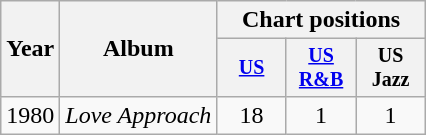<table class="wikitable" style="text-align:center;">
<tr>
<th rowspan="2">Year</th>
<th rowspan="2">Album</th>
<th colspan="3">Chart positions</th>
</tr>
<tr style="font-size:smaller;">
<th style="width:40px;"><a href='#'>US</a></th>
<th style="width:40px;"><a href='#'>US<br>R&B</a></th>
<th style="width:40px;">US<br>Jazz</th>
</tr>
<tr>
<td>1980</td>
<td style="text-align:left;"><em>Love Approach</em></td>
<td>18</td>
<td>1</td>
<td>1</td>
</tr>
</table>
